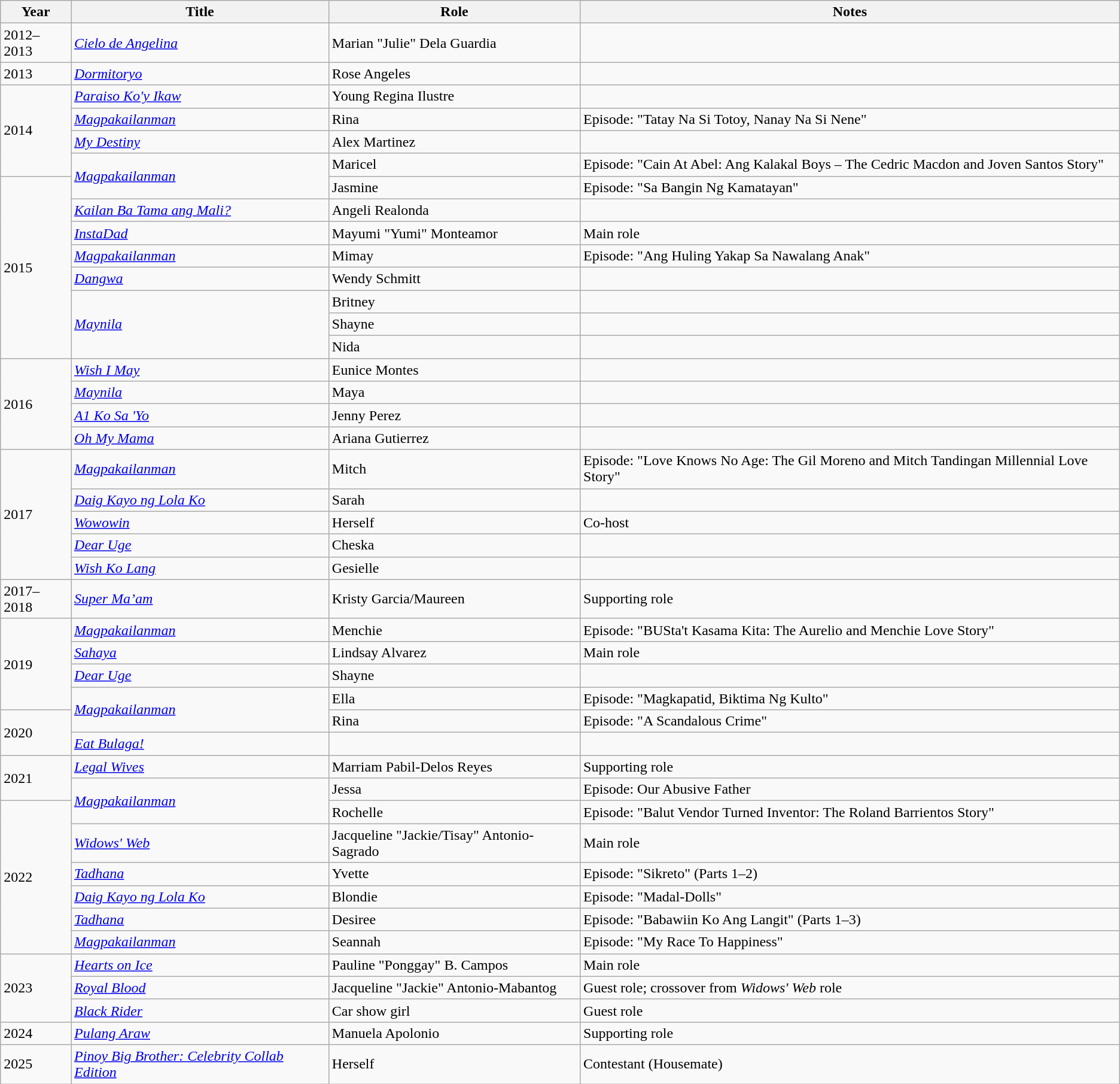<table class="wikitable sortable" >
<tr>
<th>Year</th>
<th>Title</th>
<th>Role</th>
<th class="unsortable">Notes</th>
</tr>
<tr>
<td>2012–2013</td>
<td><em><a href='#'>Cielo de Angelina</a></em></td>
<td>Marian "Julie" Dela Guardia</td>
<td></td>
</tr>
<tr>
<td>2013</td>
<td><em><a href='#'>Dormitoryo</a></em></td>
<td>Rose Angeles</td>
<td></td>
</tr>
<tr>
<td rowspan="4">2014</td>
<td><em><a href='#'>Paraiso Ko'y Ikaw</a></em></td>
<td>Young Regina Ilustre</td>
<td></td>
</tr>
<tr>
<td><em><a href='#'>Magpakailanman</a></em></td>
<td>Rina</td>
<td>Episode: "Tatay Na Si Totoy, Nanay Na Si Nene"</td>
</tr>
<tr>
<td><em><a href='#'>My Destiny</a></em></td>
<td>Alex Martinez</td>
<td></td>
</tr>
<tr>
<td rowspan="2"><em><a href='#'>Magpakailanman</a></em></td>
<td>Maricel</td>
<td>Episode: "Cain At Abel: Ang Kalakal Boys – The Cedric Macdon and Joven Santos Story"</td>
</tr>
<tr>
<td rowspan="8">2015</td>
<td>Jasmine</td>
<td>Episode: "Sa Bangin Ng Kamatayan"</td>
</tr>
<tr>
<td><em><a href='#'>Kailan Ba Tama ang Mali?</a></em></td>
<td>Angeli Realonda</td>
<td></td>
</tr>
<tr>
<td><em><a href='#'>InstaDad</a></em></td>
<td>Mayumi "Yumi" Monteamor</td>
<td>Main role</td>
</tr>
<tr>
<td><em><a href='#'>Magpakailanman</a></em></td>
<td>Mimay</td>
<td>Episode: "Ang Huling Yakap Sa Nawalang Anak"</td>
</tr>
<tr>
<td><em><a href='#'>Dangwa</a></em></td>
<td>Wendy Schmitt</td>
<td></td>
</tr>
<tr>
<td rowspan="3"><em><a href='#'>Maynila</a></em></td>
<td>Britney</td>
<td></td>
</tr>
<tr>
<td>Shayne</td>
<td></td>
</tr>
<tr>
<td>Nida</td>
<td></td>
</tr>
<tr>
<td rowspan="4">2016</td>
<td><em><a href='#'>Wish I May</a></em></td>
<td>Eunice Montes</td>
<td></td>
</tr>
<tr>
<td><em><a href='#'>Maynila</a></em></td>
<td>Maya</td>
<td></td>
</tr>
<tr>
<td><em><a href='#'>A1 Ko Sa 'Yo</a></em></td>
<td>Jenny Perez</td>
<td></td>
</tr>
<tr>
<td><em><a href='#'>Oh My Mama</a></em></td>
<td>Ariana Gutierrez</td>
<td></td>
</tr>
<tr>
<td rowspan="5">2017</td>
<td><em><a href='#'>Magpakailanman</a></em></td>
<td>Mitch</td>
<td>Episode: "Love Knows No Age: The Gil Moreno and Mitch Tandingan Millennial Love Story"</td>
</tr>
<tr>
<td><em><a href='#'>Daig Kayo ng Lola Ko</a></em></td>
<td>Sarah</td>
<td></td>
</tr>
<tr>
<td><em><a href='#'>Wowowin</a></em></td>
<td>Herself</td>
<td>Co-host</td>
</tr>
<tr>
<td><em><a href='#'>Dear Uge</a></em></td>
<td>Cheska</td>
<td></td>
</tr>
<tr>
<td><em><a href='#'>Wish Ko Lang</a></em></td>
<td>Gesielle</td>
<td></td>
</tr>
<tr>
<td>2017–2018</td>
<td><em><a href='#'>Super Ma’am</a></em></td>
<td>Kristy Garcia/Maureen</td>
<td>Supporting role</td>
</tr>
<tr>
<td rowspan="4">2019</td>
<td><em><a href='#'>Magpakailanman</a></em></td>
<td>Menchie</td>
<td>Episode: "BUSta't Kasama Kita: The Aurelio and Menchie Love Story"</td>
</tr>
<tr>
<td><em><a href='#'>Sahaya</a></em></td>
<td>Lindsay Alvarez</td>
<td>Main role</td>
</tr>
<tr>
<td><em><a href='#'>Dear Uge</a></em></td>
<td>Shayne</td>
<td></td>
</tr>
<tr>
<td rowspan="2"><em><a href='#'>Magpakailanman</a></em></td>
<td>Ella</td>
<td>Episode: "Magkapatid, Biktima Ng Kulto"</td>
</tr>
<tr>
<td rowspan="2">2020</td>
<td>Rina</td>
<td>Episode: "A Scandalous Crime"</td>
</tr>
<tr>
<td><em><a href='#'>Eat Bulaga!</a></em></td>
<td></td>
<td></td>
</tr>
<tr>
<td rowspan="2">2021</td>
<td><em><a href='#'>Legal Wives</a></em></td>
<td>Marriam Pabil-Delos Reyes</td>
<td>Supporting role</td>
</tr>
<tr>
<td rowspan="2"><em><a href='#'>Magpakailanman</a></em></td>
<td>Jessa</td>
<td>Episode: Our Abusive Father</td>
</tr>
<tr>
<td rowspan="6">2022</td>
<td>Rochelle</td>
<td>Episode: "Balut Vendor Turned Inventor: The Roland Barrientos Story"</td>
</tr>
<tr>
<td><em><a href='#'>Widows' Web</a></em></td>
<td>Jacqueline "Jackie/Tisay" Antonio-Sagrado</td>
<td>Main role</td>
</tr>
<tr>
<td><em><a href='#'>Tadhana</a></em></td>
<td>Yvette</td>
<td>Episode: "Sikreto" (Parts 1–2)</td>
</tr>
<tr>
<td><em><a href='#'>Daig Kayo ng Lola Ko</a></em></td>
<td>Blondie</td>
<td>Episode: "Madal-Dolls"</td>
</tr>
<tr>
<td><em><a href='#'>Tadhana</a></em></td>
<td>Desiree</td>
<td>Episode: "Babawiin Ko Ang Langit" (Parts 1–3)</td>
</tr>
<tr>
<td><em><a href='#'>Magpakailanman</a></em></td>
<td>Seannah</td>
<td>Episode: "My Race To Happiness"</td>
</tr>
<tr>
<td rowspan="3">2023</td>
<td><em><a href='#'>Hearts on Ice</a></em></td>
<td>Pauline "Ponggay" B. Campos</td>
<td>Main role</td>
</tr>
<tr>
<td><em><a href='#'>Royal Blood</a></em></td>
<td>Jacqueline "Jackie" Antonio-Mabantog</td>
<td>Guest role; crossover from <em>Widows' Web</em> role</td>
</tr>
<tr>
<td><em><a href='#'>Black Rider</a></em></td>
<td>Car show girl</td>
<td>Guest role</td>
</tr>
<tr>
<td>2024</td>
<td><em><a href='#'>Pulang Araw</a></em></td>
<td>Manuela Apolonio</td>
<td>Supporting role</td>
</tr>
<tr>
<td>2025</td>
<td><em><a href='#'>Pinoy Big Brother: Celebrity Collab Edition</a></em></td>
<td>Herself</td>
<td>Contestant (Housemate)</td>
</tr>
</table>
